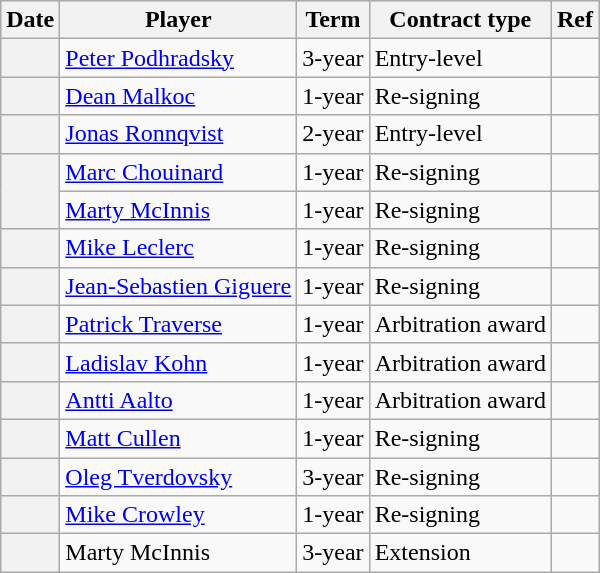<table class="wikitable plainrowheaders">
<tr style="background:#ddd; text-align:center;">
<th>Date</th>
<th>Player</th>
<th>Term</th>
<th>Contract type</th>
<th>Ref</th>
</tr>
<tr>
<th scope="row"></th>
<td><a href='#'>Peter Podhradsky</a></td>
<td>3-year</td>
<td>Entry-level</td>
<td></td>
</tr>
<tr>
<th scope="row"></th>
<td><a href='#'>Dean Malkoc</a></td>
<td>1-year</td>
<td>Re-signing</td>
<td></td>
</tr>
<tr>
<th scope="row"></th>
<td><a href='#'>Jonas Ronnqvist</a></td>
<td>2-year</td>
<td>Entry-level</td>
<td></td>
</tr>
<tr>
<th scope="row" rowspan=2></th>
<td><a href='#'>Marc Chouinard</a></td>
<td>1-year</td>
<td>Re-signing</td>
<td></td>
</tr>
<tr>
<td><a href='#'>Marty McInnis</a></td>
<td>1-year</td>
<td>Re-signing</td>
<td></td>
</tr>
<tr>
<th scope="row"></th>
<td><a href='#'>Mike Leclerc</a></td>
<td>1-year</td>
<td>Re-signing</td>
<td></td>
</tr>
<tr>
<th scope="row"></th>
<td><a href='#'>Jean-Sebastien Giguere</a></td>
<td>1-year</td>
<td>Re-signing</td>
<td></td>
</tr>
<tr>
<th scope="row"></th>
<td><a href='#'>Patrick Traverse</a></td>
<td>1-year</td>
<td>Arbitration award</td>
<td></td>
</tr>
<tr>
<th scope="row"></th>
<td><a href='#'>Ladislav Kohn</a></td>
<td>1-year</td>
<td>Arbitration award</td>
<td></td>
</tr>
<tr>
<th scope="row"></th>
<td><a href='#'>Antti Aalto</a></td>
<td>1-year</td>
<td>Arbitration award</td>
<td></td>
</tr>
<tr>
<th scope="row"></th>
<td><a href='#'>Matt Cullen</a></td>
<td>1-year</td>
<td>Re-signing</td>
<td></td>
</tr>
<tr>
<th scope="row"></th>
<td><a href='#'>Oleg Tverdovsky</a></td>
<td>3-year</td>
<td>Re-signing</td>
<td></td>
</tr>
<tr>
<th scope="row"></th>
<td><a href='#'>Mike Crowley</a></td>
<td>1-year</td>
<td>Re-signing</td>
<td></td>
</tr>
<tr>
<th scope="row"></th>
<td>Marty McInnis</td>
<td>3-year</td>
<td>Extension</td>
<td></td>
</tr>
</table>
